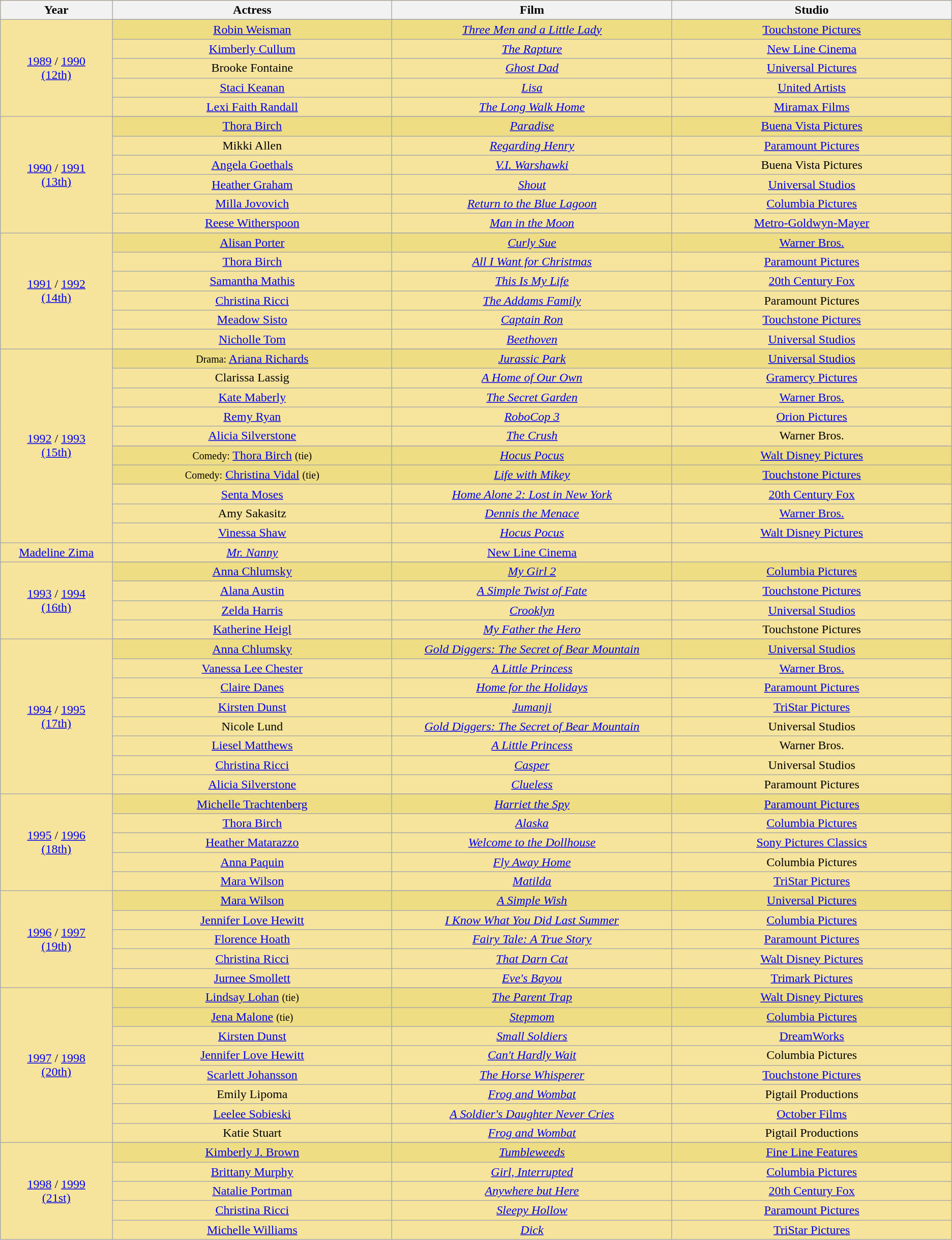<table class="wikitable" rowspan=2 style="text-align: center; background: #f6e39c">
<tr bgcolor="#f6e39c">
<th width="8%">Year</th>
<th width="20%">Actress</th>
<th width="20%">Film</th>
<th width="20%">Studio</th>
</tr>
<tr>
<td rowspan=6 style="text-align:center"><a href='#'>1989</a> / <a href='#'>1990</a><br><a href='#'>(12th)</a></td>
</tr>
<tr style="background:#EEDD82">
<td><a href='#'>Robin Weisman</a></td>
<td><em><a href='#'>Three Men and a Little Lady</a></em></td>
<td><a href='#'>Touchstone Pictures</a></td>
</tr>
<tr>
<td><a href='#'>Kimberly Cullum</a></td>
<td><em><a href='#'>The Rapture</a></em></td>
<td><a href='#'>New Line Cinema</a></td>
</tr>
<tr>
<td>Brooke Fontaine</td>
<td><em><a href='#'>Ghost Dad</a></em></td>
<td><a href='#'>Universal Pictures</a></td>
</tr>
<tr>
<td><a href='#'>Staci Keanan</a></td>
<td><em><a href='#'>Lisa</a></em></td>
<td><a href='#'>United Artists</a></td>
</tr>
<tr>
<td><a href='#'>Lexi Faith Randall</a></td>
<td><em><a href='#'>The Long Walk Home</a></em></td>
<td><a href='#'>Miramax Films</a></td>
</tr>
<tr>
<td rowspan=7 style="text-align:center"><a href='#'>1990</a> / <a href='#'>1991</a><br><a href='#'>(13th)</a></td>
</tr>
<tr style="background:#EEDD82">
<td><a href='#'>Thora Birch</a></td>
<td><em><a href='#'>Paradise</a></em></td>
<td><a href='#'>Buena Vista Pictures</a></td>
</tr>
<tr>
<td>Mikki Allen</td>
<td><em><a href='#'>Regarding Henry</a></em></td>
<td><a href='#'>Paramount Pictures</a></td>
</tr>
<tr>
<td><a href='#'>Angela Goethals</a></td>
<td><em><a href='#'>V.I. Warshawki</a></em></td>
<td>Buena Vista Pictures</td>
</tr>
<tr>
<td><a href='#'>Heather Graham</a></td>
<td><em><a href='#'>Shout</a></em></td>
<td><a href='#'>Universal Studios</a></td>
</tr>
<tr>
<td><a href='#'>Milla Jovovich</a></td>
<td><em><a href='#'>Return to the Blue Lagoon</a></em></td>
<td><a href='#'>Columbia Pictures</a></td>
</tr>
<tr>
<td><a href='#'>Reese Witherspoon</a></td>
<td><em><a href='#'>Man in the Moon</a></em></td>
<td><a href='#'>Metro-Goldwyn-Mayer</a></td>
</tr>
<tr>
<td rowspan=7 style="text-align:center"><a href='#'>1991</a> / <a href='#'>1992</a><br><a href='#'>(14th)</a></td>
</tr>
<tr style="background:#EEDD82">
<td><a href='#'>Alisan Porter</a></td>
<td><em><a href='#'>Curly Sue</a></em></td>
<td><a href='#'>Warner Bros.</a></td>
</tr>
<tr>
<td><a href='#'>Thora Birch</a></td>
<td><em><a href='#'>All I Want for Christmas</a></em></td>
<td><a href='#'>Paramount Pictures</a></td>
</tr>
<tr>
<td><a href='#'>Samantha Mathis</a></td>
<td><em><a href='#'>This Is My Life</a></em></td>
<td><a href='#'>20th Century Fox</a></td>
</tr>
<tr>
<td><a href='#'>Christina Ricci</a></td>
<td><em><a href='#'>The Addams Family</a></em></td>
<td>Paramount Pictures</td>
</tr>
<tr>
<td><a href='#'>Meadow Sisto</a></td>
<td><em><a href='#'>Captain Ron</a></em></td>
<td><a href='#'>Touchstone Pictures</a></td>
</tr>
<tr>
<td><a href='#'>Nicholle Tom</a></td>
<td><em><a href='#'>Beethoven</a></em></td>
<td><a href='#'>Universal Studios</a></td>
</tr>
<tr>
<td rowspan=12 style="text-align:center"><a href='#'>1992</a> / <a href='#'>1993</a><br><a href='#'>(15th)</a></td>
</tr>
<tr style="background:#EEDD82">
<td><small>Drama:</small> <a href='#'>Ariana Richards</a></td>
<td><em><a href='#'>Jurassic Park</a></em></td>
<td><a href='#'>Universal Studios</a></td>
</tr>
<tr>
<td>Clarissa Lassig</td>
<td><em><a href='#'>A Home of Our Own</a></em></td>
<td><a href='#'>Gramercy Pictures</a></td>
</tr>
<tr>
<td><a href='#'>Kate Maberly</a></td>
<td><em><a href='#'>The Secret Garden</a></em></td>
<td><a href='#'>Warner Bros.</a></td>
</tr>
<tr>
<td><a href='#'>Remy Ryan</a></td>
<td><em><a href='#'>RoboCop 3</a></em></td>
<td><a href='#'>Orion Pictures</a></td>
</tr>
<tr>
<td><a href='#'>Alicia Silverstone</a></td>
<td><em><a href='#'>The Crush</a></em></td>
<td>Warner Bros.</td>
</tr>
<tr>
</tr>
<tr style="background:#EEDD82">
<td><small>Comedy:</small>  <a href='#'>Thora Birch</a> <small>(tie)</small></td>
<td><em><a href='#'>Hocus Pocus</a></em></td>
<td><a href='#'>Walt Disney Pictures</a></td>
</tr>
<tr style="background:#EEDD82">
<td><small>Comedy:</small>  <a href='#'>Christina Vidal</a> <small>(tie)</small></td>
<td><em><a href='#'>Life with Mikey</a></em></td>
<td><a href='#'>Touchstone Pictures</a></td>
</tr>
<tr>
<td><a href='#'>Senta Moses</a></td>
<td><em><a href='#'>Home Alone 2: Lost in New York</a></em></td>
<td><a href='#'>20th Century Fox</a></td>
</tr>
<tr>
<td>Amy Sakasitz</td>
<td><em><a href='#'>Dennis the Menace</a></em></td>
<td><a href='#'>Warner Bros.</a></td>
</tr>
<tr>
<td><a href='#'>Vinessa Shaw</a></td>
<td><em><a href='#'>Hocus Pocus</a></em></td>
<td><a href='#'>Walt Disney Pictures</a></td>
</tr>
<tr>
<td><a href='#'>Madeline Zima</a></td>
<td><em><a href='#'>Mr. Nanny</a></em></td>
<td><a href='#'>New Line Cinema</a></td>
</tr>
<tr>
<td rowspan=5 style="text-align:center"><a href='#'>1993</a> / <a href='#'>1994</a><br><a href='#'>(16th)</a></td>
</tr>
<tr style="background:#EEDD82">
<td><a href='#'>Anna Chlumsky</a></td>
<td><em><a href='#'>My Girl 2</a></em></td>
<td><a href='#'>Columbia Pictures</a></td>
</tr>
<tr>
<td><a href='#'>Alana Austin</a></td>
<td><em><a href='#'>A Simple Twist of Fate</a></em></td>
<td><a href='#'>Touchstone Pictures</a></td>
</tr>
<tr>
<td><a href='#'>Zelda Harris</a></td>
<td><em><a href='#'>Crooklyn</a></em></td>
<td><a href='#'>Universal Studios</a></td>
</tr>
<tr>
<td><a href='#'>Katherine Heigl</a></td>
<td><em><a href='#'>My Father the Hero</a></em></td>
<td>Touchstone Pictures</td>
</tr>
<tr>
<td rowspan=9 style="text-align:center"><a href='#'>1994</a> / <a href='#'>1995</a><br><a href='#'>(17th)</a></td>
</tr>
<tr style="background:#EEDD82">
<td><a href='#'>Anna Chlumsky</a></td>
<td><em><a href='#'>Gold Diggers: The Secret of Bear Mountain</a></em></td>
<td><a href='#'>Universal Studios</a></td>
</tr>
<tr>
<td><a href='#'>Vanessa Lee Chester</a></td>
<td><em><a href='#'>A Little Princess</a></em></td>
<td><a href='#'>Warner Bros.</a></td>
</tr>
<tr>
<td><a href='#'>Claire Danes</a></td>
<td><em><a href='#'>Home for the Holidays</a></em></td>
<td><a href='#'>Paramount Pictures</a></td>
</tr>
<tr>
<td><a href='#'>Kirsten Dunst</a></td>
<td><em><a href='#'>Jumanji</a></em></td>
<td><a href='#'>TriStar Pictures</a></td>
</tr>
<tr>
<td>Nicole Lund</td>
<td><em><a href='#'>Gold Diggers: The Secret of Bear Mountain</a></em></td>
<td>Universal Studios</td>
</tr>
<tr>
<td><a href='#'>Liesel Matthews</a></td>
<td><em><a href='#'>A Little Princess</a></em></td>
<td>Warner Bros.</td>
</tr>
<tr>
<td><a href='#'>Christina Ricci</a></td>
<td><em><a href='#'>Casper</a></em></td>
<td>Universal Studios</td>
</tr>
<tr>
<td><a href='#'>Alicia Silverstone</a></td>
<td><em><a href='#'>Clueless</a></em></td>
<td>Paramount Pictures</td>
</tr>
<tr>
<td rowspan=6 style="text-align:center"><a href='#'>1995</a> / <a href='#'>1996</a><br><a href='#'>(18th)</a></td>
</tr>
<tr style="background:#EEDD82">
<td><a href='#'>Michelle Trachtenberg</a></td>
<td><em><a href='#'>Harriet the Spy</a></em></td>
<td><a href='#'>Paramount Pictures</a></td>
</tr>
<tr>
<td><a href='#'>Thora Birch</a></td>
<td><em><a href='#'>Alaska</a></em></td>
<td><a href='#'>Columbia Pictures</a></td>
</tr>
<tr>
<td><a href='#'>Heather Matarazzo</a></td>
<td><em><a href='#'>Welcome to the Dollhouse</a></em></td>
<td><a href='#'>Sony Pictures Classics</a></td>
</tr>
<tr>
<td><a href='#'>Anna Paquin</a></td>
<td><em><a href='#'>Fly Away Home</a></em></td>
<td>Columbia Pictures</td>
</tr>
<tr>
<td><a href='#'>Mara Wilson</a></td>
<td><em><a href='#'>Matilda</a></em></td>
<td><a href='#'>TriStar Pictures</a></td>
</tr>
<tr>
<td rowspan=6 style="text-align:center"><a href='#'>1996</a> / <a href='#'>1997</a><br><a href='#'>(19th)</a></td>
</tr>
<tr style="background:#EEDD82">
<td><a href='#'>Mara Wilson</a></td>
<td><em><a href='#'>A Simple Wish</a></em></td>
<td><a href='#'>Universal Pictures</a></td>
</tr>
<tr>
<td><a href='#'>Jennifer Love Hewitt</a></td>
<td><em><a href='#'>I Know What You Did Last Summer</a></em></td>
<td><a href='#'>Columbia Pictures</a></td>
</tr>
<tr>
<td><a href='#'>Florence Hoath</a></td>
<td><em><a href='#'>Fairy Tale: A True Story</a></em></td>
<td><a href='#'>Paramount Pictures</a></td>
</tr>
<tr>
<td><a href='#'>Christina Ricci</a></td>
<td><em><a href='#'>That Darn Cat</a></em></td>
<td><a href='#'>Walt Disney Pictures</a></td>
</tr>
<tr>
<td><a href='#'>Jurnee Smollett</a></td>
<td><em><a href='#'>Eve's Bayou</a></em></td>
<td><a href='#'>Trimark Pictures</a></td>
</tr>
<tr>
<td rowspan=9 style="text-align:center"><a href='#'>1997</a> / <a href='#'>1998</a><br><a href='#'>(20th)</a></td>
</tr>
<tr style="background:#EEDD82">
<td><a href='#'>Lindsay Lohan</a> <small>(tie)</small></td>
<td><em><a href='#'>The Parent Trap</a></em></td>
<td><a href='#'>Walt Disney Pictures</a></td>
</tr>
<tr style="background:#EEDD82">
<td><a href='#'>Jena Malone</a> <small>(tie)</small></td>
<td><em><a href='#'>Stepmom</a></em></td>
<td><a href='#'>Columbia Pictures</a></td>
</tr>
<tr>
<td><a href='#'>Kirsten Dunst</a></td>
<td><em><a href='#'>Small Soldiers</a></em></td>
<td><a href='#'>DreamWorks</a></td>
</tr>
<tr>
<td><a href='#'>Jennifer Love Hewitt</a></td>
<td><em><a href='#'>Can't Hardly Wait</a></em></td>
<td>Columbia Pictures</td>
</tr>
<tr>
<td><a href='#'>Scarlett Johansson</a></td>
<td><em><a href='#'>The Horse Whisperer</a></em></td>
<td><a href='#'>Touchstone Pictures</a></td>
</tr>
<tr>
<td>Emily Lipoma</td>
<td><em><a href='#'>Frog and Wombat</a></em></td>
<td>Pigtail Productions</td>
</tr>
<tr>
<td><a href='#'>Leelee Sobieski</a></td>
<td><em><a href='#'>A Soldier's Daughter Never Cries</a></em></td>
<td><a href='#'>October Films</a></td>
</tr>
<tr>
<td>Katie Stuart</td>
<td><em><a href='#'>Frog and Wombat</a></em></td>
<td>Pigtail Productions</td>
</tr>
<tr>
<td rowspan=6 style="text-align:center"><a href='#'>1998</a> / <a href='#'>1999</a><br><a href='#'>(21st)</a></td>
</tr>
<tr style="background:#EEDD82">
<td><a href='#'>Kimberly J. Brown</a></td>
<td><em><a href='#'>Tumbleweeds</a></em></td>
<td><a href='#'>Fine Line Features</a></td>
</tr>
<tr>
<td><a href='#'>Brittany Murphy</a></td>
<td><em><a href='#'>Girl, Interrupted</a></em></td>
<td><a href='#'>Columbia Pictures</a></td>
</tr>
<tr>
<td><a href='#'>Natalie Portman</a></td>
<td><em><a href='#'>Anywhere but Here</a></em></td>
<td><a href='#'>20th Century Fox</a></td>
</tr>
<tr>
<td><a href='#'>Christina Ricci</a></td>
<td><em><a href='#'>Sleepy Hollow</a></em></td>
<td><a href='#'>Paramount Pictures</a></td>
</tr>
<tr>
<td><a href='#'>Michelle Williams</a></td>
<td><em><a href='#'>Dick</a></em></td>
<td><a href='#'>TriStar Pictures</a></td>
</tr>
</table>
